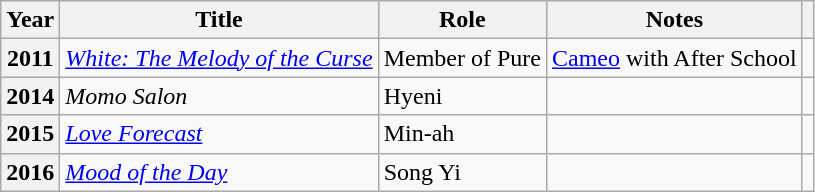<table class="wikitable plainrowheaders sortable">
<tr>
<th scope="col">Year</th>
<th scope="col">Title</th>
<th scope="col">Role</th>
<th scope="col" class="unsortable">Notes</th>
<th scope="col" class="unsortable"></th>
</tr>
<tr>
<th scope="row">2011</th>
<td><em><a href='#'>White: The Melody of the Curse</a></em></td>
<td>Member of Pure</td>
<td><a href='#'>Cameo</a> with After School</td>
<td style="text-align:center"></td>
</tr>
<tr>
<th scope="row">2014</th>
<td><em>Momo Salon</em></td>
<td>Hyeni</td>
<td></td>
<td style="text-align:center"></td>
</tr>
<tr>
<th scope="row">2015</th>
<td><em><a href='#'>Love Forecast</a></em></td>
<td>Min-ah</td>
<td></td>
<td style="text-align:center"></td>
</tr>
<tr>
<th scope="row">2016</th>
<td><em><a href='#'>Mood of the Day</a></em></td>
<td>Song Yi</td>
<td></td>
<td style="text-align:center"></td>
</tr>
</table>
